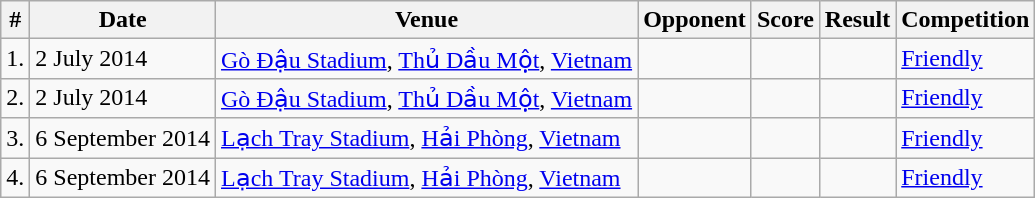<table class="wikitable">
<tr>
<th>#</th>
<th>Date</th>
<th>Venue</th>
<th>Opponent</th>
<th>Score</th>
<th>Result</th>
<th>Competition</th>
</tr>
<tr>
<td>1.</td>
<td>2 July 2014</td>
<td><a href='#'>Gò Đậu Stadium</a>, <a href='#'>Thủ Dầu Một</a>, <a href='#'>Vietnam</a></td>
<td></td>
<td></td>
<td></td>
<td><a href='#'>Friendly</a></td>
</tr>
<tr>
<td>2.</td>
<td>2 July 2014</td>
<td><a href='#'>Gò Đậu Stadium</a>, <a href='#'>Thủ Dầu Một</a>, <a href='#'>Vietnam</a></td>
<td></td>
<td></td>
<td></td>
<td><a href='#'>Friendly</a></td>
</tr>
<tr>
<td>3.</td>
<td>6 September 2014</td>
<td><a href='#'>Lạch Tray Stadium</a>, <a href='#'>Hải Phòng</a>, <a href='#'>Vietnam</a></td>
<td></td>
<td></td>
<td></td>
<td><a href='#'>Friendly</a></td>
</tr>
<tr>
<td>4.</td>
<td>6 September 2014</td>
<td><a href='#'>Lạch Tray Stadium</a>, <a href='#'>Hải Phòng</a>, <a href='#'>Vietnam</a></td>
<td></td>
<td></td>
<td></td>
<td><a href='#'>Friendly</a></td>
</tr>
</table>
